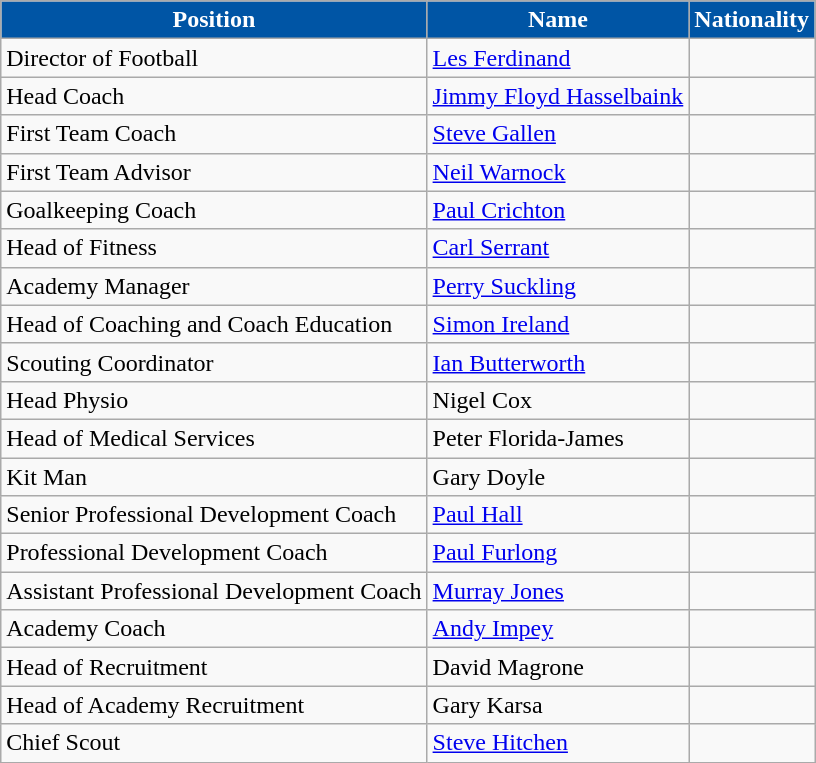<table class="wikitable">
<tr>
<th style="color:#fff; background:#0055a5;">Position</th>
<th style="color:#fff; background:#0055a5;">Name</th>
<th style="color:#fff; background:#0055a5;">Nationality</th>
</tr>
<tr>
<td>Director of Football</td>
<td><a href='#'>Les Ferdinand</a></td>
<td></td>
</tr>
<tr>
<td>Head Coach</td>
<td><a href='#'>Jimmy Floyd Hasselbaink</a></td>
<td></td>
</tr>
<tr>
<td>First Team Coach</td>
<td><a href='#'>Steve Gallen</a></td>
<td></td>
</tr>
<tr>
<td>First Team Advisor</td>
<td><a href='#'>Neil Warnock</a></td>
<td></td>
</tr>
<tr>
<td>Goalkeeping Coach</td>
<td><a href='#'>Paul Crichton</a></td>
<td></td>
</tr>
<tr>
<td>Head of Fitness</td>
<td><a href='#'>Carl Serrant</a></td>
<td></td>
</tr>
<tr>
<td>Academy Manager</td>
<td><a href='#'>Perry Suckling</a></td>
<td></td>
</tr>
<tr>
<td>Head of Coaching and Coach Education</td>
<td><a href='#'>Simon Ireland</a></td>
<td></td>
</tr>
<tr>
<td>Scouting Coordinator</td>
<td><a href='#'>Ian Butterworth</a></td>
<td></td>
</tr>
<tr>
<td>Head Physio</td>
<td>Nigel Cox</td>
<td></td>
</tr>
<tr>
<td>Head of Medical Services</td>
<td>Peter Florida-James</td>
<td></td>
</tr>
<tr>
<td>Kit Man</td>
<td>Gary Doyle</td>
<td></td>
</tr>
<tr>
<td>Senior Professional Development Coach</td>
<td><a href='#'>Paul Hall</a></td>
<td></td>
</tr>
<tr>
<td>Professional Development Coach</td>
<td><a href='#'>Paul Furlong</a></td>
<td></td>
</tr>
<tr>
<td>Assistant Professional Development Coach</td>
<td><a href='#'>Murray Jones</a></td>
<td></td>
</tr>
<tr>
<td>Academy Coach</td>
<td><a href='#'>Andy Impey</a></td>
<td></td>
</tr>
<tr>
<td>Head of Recruitment</td>
<td>David Magrone</td>
<td></td>
</tr>
<tr>
<td>Head of Academy Recruitment</td>
<td>Gary Karsa</td>
<td></td>
</tr>
<tr>
<td>Chief Scout</td>
<td><a href='#'>Steve Hitchen</a></td>
<td></td>
</tr>
</table>
